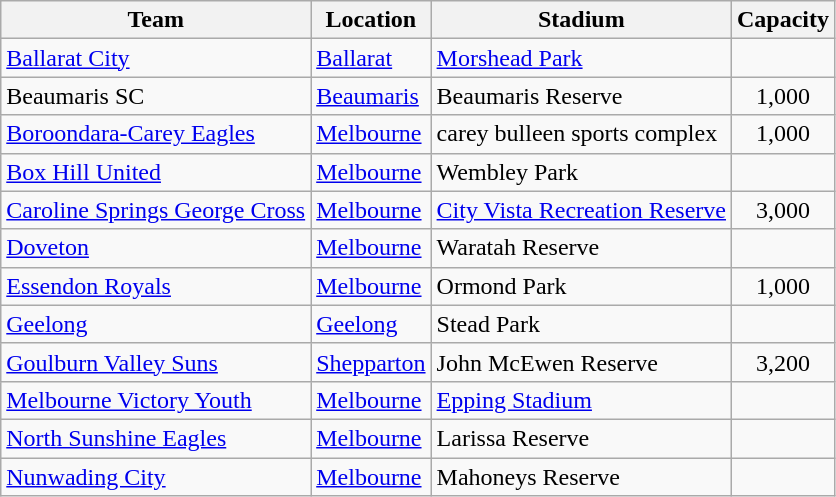<table class="wikitable sortable">
<tr>
<th>Team</th>
<th>Location</th>
<th>Stadium</th>
<th>Capacity</th>
</tr>
<tr>
<td><a href='#'>Ballarat City</a></td>
<td><a href='#'>Ballarat</a> </td>
<td><a href='#'>Morshead Park</a></td>
<td style="text-align:center"></td>
</tr>
<tr>
<td>Beaumaris SC</td>
<td><a href='#'>Beaumaris</a></td>
<td>Beaumaris Reserve</td>
<td style="text-align:center">1,000</td>
</tr>
<tr>
<td><a href='#'>Boroondara-Carey Eagles</a></td>
<td><a href='#'>Melbourne</a> </td>
<td>carey bulleen sports complex</td>
<td style="text-align:center">1,000</td>
</tr>
<tr>
<td><a href='#'>Box Hill United</a></td>
<td><a href='#'>Melbourne</a> </td>
<td>Wembley Park</td>
<td style="text-align:center"></td>
</tr>
<tr>
<td><a href='#'>Caroline Springs George Cross</a></td>
<td><a href='#'>Melbourne</a> </td>
<td><a href='#'>City Vista Recreation Reserve</a></td>
<td style="text-align:center">3,000</td>
</tr>
<tr>
<td><a href='#'>Doveton</a></td>
<td><a href='#'>Melbourne</a> </td>
<td>Waratah Reserve</td>
<td style="text-align:center"></td>
</tr>
<tr>
<td><a href='#'>Essendon Royals</a></td>
<td><a href='#'>Melbourne</a> </td>
<td>Ormond Park</td>
<td style="text-align:center">1,000</td>
</tr>
<tr>
<td><a href='#'>Geelong</a></td>
<td><a href='#'>Geelong</a> </td>
<td>Stead Park</td>
<td style="text-align:center"></td>
</tr>
<tr>
<td><a href='#'>Goulburn Valley Suns</a></td>
<td><a href='#'>Shepparton</a></td>
<td>John McEwen Reserve</td>
<td style="text-align:center">3,200</td>
</tr>
<tr>
<td><a href='#'>Melbourne Victory Youth</a></td>
<td><a href='#'>Melbourne</a> </td>
<td><a href='#'>Epping Stadium</a></td>
<td style="text-align:center"></td>
</tr>
<tr>
<td><a href='#'>North Sunshine Eagles</a></td>
<td><a href='#'>Melbourne</a> </td>
<td>Larissa Reserve</td>
<td style="text-align:center"></td>
</tr>
<tr>
<td><a href='#'>Nunwading City</a></td>
<td><a href='#'>Melbourne</a> </td>
<td>Mahoneys Reserve</td>
<td style="text-align:center"></td>
</tr>
</table>
